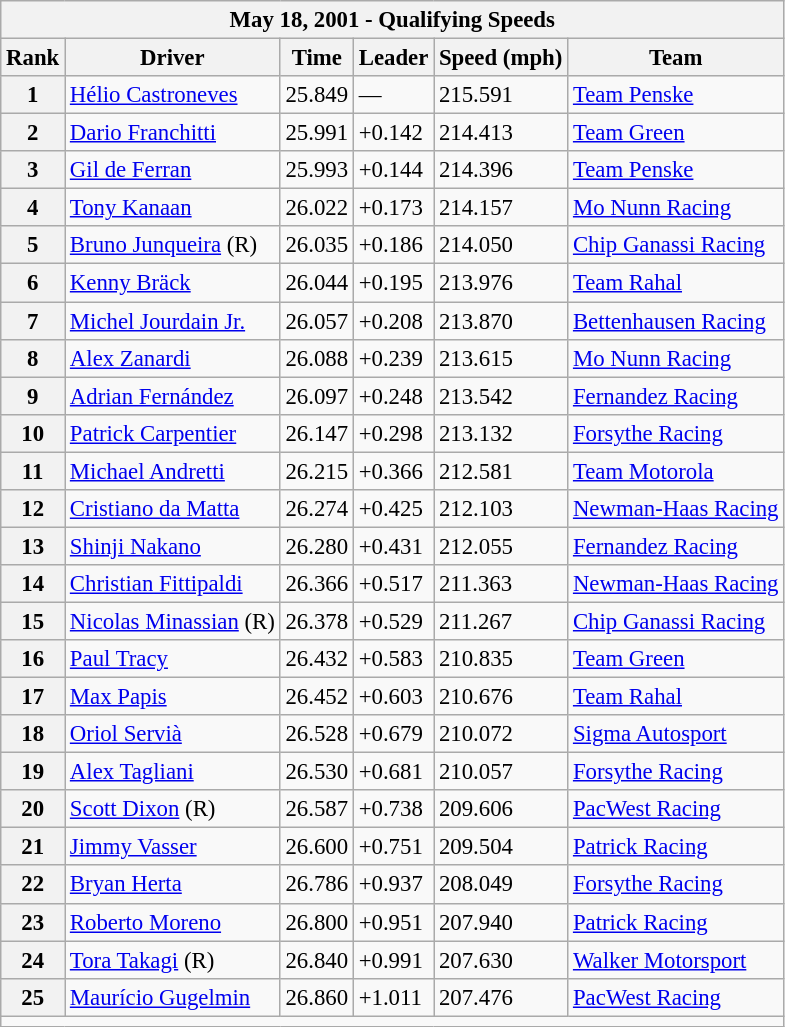<table class="wikitable" style="font-size:95%;">
<tr>
<th colspan=6>May 18, 2001 - Qualifying Speeds</th>
</tr>
<tr>
<th>Rank</th>
<th>Driver</th>
<th>Time</th>
<th>Leader</th>
<th>Speed (mph)</th>
<th>Team</th>
</tr>
<tr>
<th>1</th>
<td> <a href='#'>Hélio Castroneves</a></td>
<td>25.849</td>
<td>—</td>
<td>215.591</td>
<td><a href='#'>Team Penske</a></td>
</tr>
<tr>
<th>2</th>
<td> <a href='#'>Dario Franchitti</a></td>
<td>25.991</td>
<td>+0.142</td>
<td>214.413</td>
<td><a href='#'>Team Green</a></td>
</tr>
<tr>
<th>3</th>
<td> <a href='#'>Gil de Ferran</a></td>
<td>25.993</td>
<td>+0.144</td>
<td>214.396</td>
<td><a href='#'>Team Penske</a></td>
</tr>
<tr>
<th>4</th>
<td> <a href='#'>Tony Kanaan</a></td>
<td>26.022</td>
<td>+0.173</td>
<td>214.157</td>
<td><a href='#'>Mo Nunn Racing</a></td>
</tr>
<tr>
<th>5</th>
<td> <a href='#'>Bruno Junqueira</a> (R)</td>
<td>26.035</td>
<td>+0.186</td>
<td>214.050</td>
<td><a href='#'>Chip Ganassi Racing</a></td>
</tr>
<tr>
<th>6</th>
<td> <a href='#'>Kenny Bräck</a></td>
<td>26.044</td>
<td>+0.195</td>
<td>213.976</td>
<td><a href='#'>Team Rahal</a></td>
</tr>
<tr>
<th>7</th>
<td> <a href='#'>Michel Jourdain Jr.</a></td>
<td>26.057</td>
<td>+0.208</td>
<td>213.870</td>
<td><a href='#'>Bettenhausen Racing</a></td>
</tr>
<tr>
<th>8</th>
<td> <a href='#'>Alex Zanardi</a></td>
<td>26.088</td>
<td>+0.239</td>
<td>213.615</td>
<td><a href='#'>Mo Nunn Racing</a></td>
</tr>
<tr>
<th>9</th>
<td> <a href='#'>Adrian Fernández</a></td>
<td>26.097</td>
<td>+0.248</td>
<td>213.542</td>
<td><a href='#'>Fernandez Racing</a></td>
</tr>
<tr>
<th>10</th>
<td> <a href='#'>Patrick Carpentier</a></td>
<td>26.147</td>
<td>+0.298</td>
<td>213.132</td>
<td><a href='#'>Forsythe Racing</a></td>
</tr>
<tr>
<th>11</th>
<td> <a href='#'>Michael Andretti</a></td>
<td>26.215</td>
<td>+0.366</td>
<td>212.581</td>
<td><a href='#'>Team Motorola</a></td>
</tr>
<tr>
<th>12</th>
<td> <a href='#'>Cristiano da Matta</a></td>
<td>26.274</td>
<td>+0.425</td>
<td>212.103</td>
<td><a href='#'>Newman-Haas Racing</a></td>
</tr>
<tr>
<th>13</th>
<td> <a href='#'>Shinji Nakano</a></td>
<td>26.280</td>
<td>+0.431</td>
<td>212.055</td>
<td><a href='#'>Fernandez Racing</a></td>
</tr>
<tr>
<th>14</th>
<td> <a href='#'>Christian Fittipaldi</a></td>
<td>26.366</td>
<td>+0.517</td>
<td>211.363</td>
<td><a href='#'>Newman-Haas Racing</a></td>
</tr>
<tr>
<th>15</th>
<td> <a href='#'>Nicolas Minassian</a> (R)</td>
<td>26.378</td>
<td>+0.529</td>
<td>211.267</td>
<td><a href='#'>Chip Ganassi Racing</a></td>
</tr>
<tr>
<th>16</th>
<td> <a href='#'>Paul Tracy</a></td>
<td>26.432</td>
<td>+0.583</td>
<td>210.835</td>
<td><a href='#'>Team Green</a></td>
</tr>
<tr>
<th>17</th>
<td> <a href='#'>Max Papis</a></td>
<td>26.452</td>
<td>+0.603</td>
<td>210.676</td>
<td><a href='#'>Team Rahal</a></td>
</tr>
<tr>
<th>18</th>
<td> <a href='#'>Oriol Servià</a></td>
<td>26.528</td>
<td>+0.679</td>
<td>210.072</td>
<td><a href='#'>Sigma Autosport</a></td>
</tr>
<tr>
<th>19</th>
<td> <a href='#'>Alex Tagliani</a></td>
<td>26.530</td>
<td>+0.681</td>
<td>210.057</td>
<td><a href='#'>Forsythe Racing</a></td>
</tr>
<tr>
<th>20</th>
<td> <a href='#'>Scott Dixon</a> (R)</td>
<td>26.587</td>
<td>+0.738</td>
<td>209.606</td>
<td><a href='#'>PacWest Racing</a></td>
</tr>
<tr>
<th>21</th>
<td> <a href='#'>Jimmy Vasser</a></td>
<td>26.600</td>
<td>+0.751</td>
<td>209.504</td>
<td><a href='#'>Patrick Racing</a></td>
</tr>
<tr>
<th>22</th>
<td> <a href='#'>Bryan Herta</a></td>
<td>26.786</td>
<td>+0.937</td>
<td>208.049</td>
<td><a href='#'>Forsythe Racing</a></td>
</tr>
<tr>
<th>23</th>
<td> <a href='#'>Roberto Moreno</a></td>
<td>26.800</td>
<td>+0.951</td>
<td>207.940</td>
<td><a href='#'>Patrick Racing</a></td>
</tr>
<tr>
<th>24</th>
<td> <a href='#'>Tora Takagi</a> (R)</td>
<td>26.840</td>
<td>+0.991</td>
<td>207.630</td>
<td><a href='#'>Walker Motorsport</a></td>
</tr>
<tr>
<th>25</th>
<td> <a href='#'>Maurício Gugelmin</a></td>
<td>26.860</td>
<td>+1.011</td>
<td>207.476</td>
<td><a href='#'>PacWest Racing</a></td>
</tr>
<tr>
<td colspan="6"></td>
</tr>
</table>
